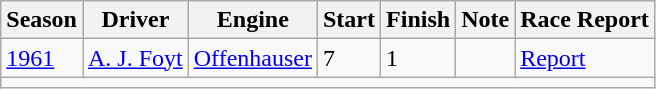<table class="wikitable">
<tr>
<th>Season</th>
<th>Driver</th>
<th>Engine</th>
<th>Start</th>
<th>Finish</th>
<th>Note</th>
<th>Race Report</th>
</tr>
<tr>
<td><a href='#'>1961</a></td>
<td><a href='#'>A. J. Foyt</a></td>
<td><a href='#'>Offenhauser</a></td>
<td>7</td>
<td>1</td>
<td></td>
<td><a href='#'>Report</a></td>
</tr>
<tr>
<td colspan=7></td>
</tr>
</table>
